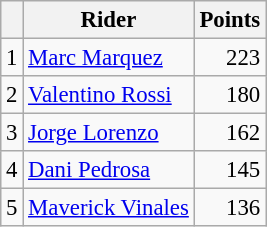<table class="wikitable" style="font-size: 95%;">
<tr>
<th></th>
<th>Rider</th>
<th>Points</th>
</tr>
<tr>
<td align=center>1</td>
<td> <a href='#'>Marc Marquez</a></td>
<td align=right>223</td>
</tr>
<tr>
<td align=center>2</td>
<td> <a href='#'>Valentino Rossi</a></td>
<td align=right>180</td>
</tr>
<tr>
<td align=center>3</td>
<td> <a href='#'>Jorge Lorenzo</a></td>
<td align=right>162</td>
</tr>
<tr>
<td align=center>4</td>
<td> <a href='#'>Dani Pedrosa</a></td>
<td align=right>145</td>
</tr>
<tr>
<td align=center>5</td>
<td> <a href='#'>Maverick Vinales</a></td>
<td align=right>136</td>
</tr>
</table>
